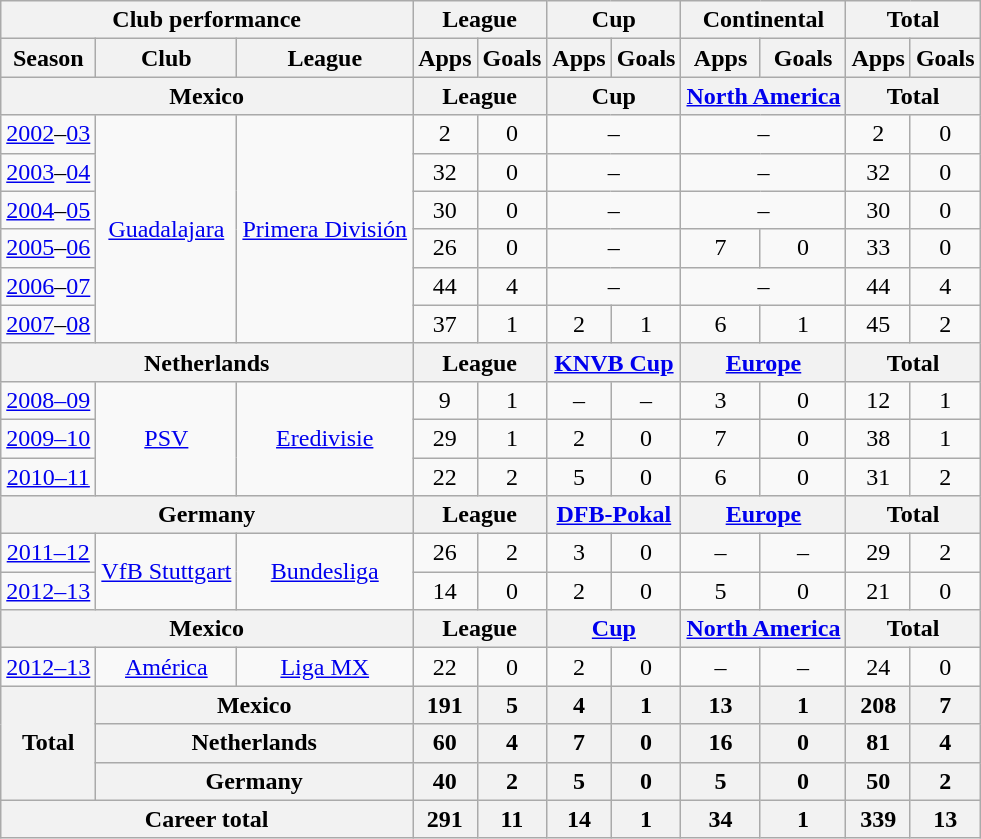<table class="wikitable" style="text-align:center">
<tr>
<th colspan=3>Club performance</th>
<th colspan=2>League</th>
<th colspan=2>Cup</th>
<th colspan=2>Continental</th>
<th colspan=2>Total</th>
</tr>
<tr>
<th>Season</th>
<th>Club</th>
<th>League</th>
<th>Apps</th>
<th>Goals</th>
<th>Apps</th>
<th>Goals</th>
<th>Apps</th>
<th>Goals</th>
<th>Apps</th>
<th>Goals</th>
</tr>
<tr>
<th colspan=3>Mexico</th>
<th colspan=2>League</th>
<th colspan=2>Cup</th>
<th colspan=2><a href='#'>North America</a></th>
<th colspan=2>Total</th>
</tr>
<tr>
<td><a href='#'>2002</a>–<a href='#'>03</a></td>
<td rowspan="6"><a href='#'>Guadalajara</a></td>
<td rowspan="6"><a href='#'>Primera División</a></td>
<td>2</td>
<td>0</td>
<td colspan="2">–</td>
<td colspan="2">–</td>
<td>2</td>
<td>0</td>
</tr>
<tr>
<td><a href='#'>2003</a>–<a href='#'>04</a></td>
<td>32</td>
<td>0</td>
<td colspan="2">–</td>
<td colspan="2">–</td>
<td>32</td>
<td>0</td>
</tr>
<tr>
<td><a href='#'>2004</a>–<a href='#'>05</a></td>
<td>30</td>
<td>0</td>
<td colspan="2">–</td>
<td colspan="2">–</td>
<td>30</td>
<td>0</td>
</tr>
<tr>
<td><a href='#'>2005</a>–<a href='#'>06</a></td>
<td>26</td>
<td>0</td>
<td colspan="2">–</td>
<td>7</td>
<td>0</td>
<td>33</td>
<td>0</td>
</tr>
<tr>
<td><a href='#'>2006</a>–<a href='#'>07</a></td>
<td>44</td>
<td>4</td>
<td colspan="2">–</td>
<td colspan="2">–</td>
<td>44</td>
<td>4</td>
</tr>
<tr>
<td><a href='#'>2007</a>–<a href='#'>08</a></td>
<td>37</td>
<td>1</td>
<td>2</td>
<td>1</td>
<td>6</td>
<td>1</td>
<td>45</td>
<td>2</td>
</tr>
<tr>
<th colspan=3>Netherlands</th>
<th colspan=2>League</th>
<th colspan=2><a href='#'>KNVB Cup</a></th>
<th colspan=2><a href='#'>Europe</a></th>
<th colspan=2>Total</th>
</tr>
<tr>
<td><a href='#'>2008–09</a></td>
<td rowspan="3"><a href='#'>PSV</a></td>
<td rowspan="3"><a href='#'>Eredivisie</a></td>
<td>9</td>
<td>1</td>
<td>–</td>
<td>–</td>
<td>3</td>
<td>0</td>
<td>12</td>
<td>1</td>
</tr>
<tr>
<td><a href='#'>2009–10</a></td>
<td>29</td>
<td>1</td>
<td>2</td>
<td>0</td>
<td>7</td>
<td>0</td>
<td>38</td>
<td>1</td>
</tr>
<tr>
<td><a href='#'>2010–11</a></td>
<td>22</td>
<td>2</td>
<td>5</td>
<td>0</td>
<td>6</td>
<td>0</td>
<td>31</td>
<td>2</td>
</tr>
<tr>
<th colspan=3>Germany</th>
<th colspan=2>League</th>
<th colspan=2><a href='#'>DFB-Pokal</a></th>
<th colspan=2><a href='#'>Europe</a></th>
<th colspan=2>Total</th>
</tr>
<tr>
<td><a href='#'>2011–12</a></td>
<td rowspan="2"><a href='#'>VfB Stuttgart</a></td>
<td rowspan="2"><a href='#'>Bundesliga</a></td>
<td>26</td>
<td>2</td>
<td>3</td>
<td>0</td>
<td>–</td>
<td>–</td>
<td>29</td>
<td>2</td>
</tr>
<tr>
<td><a href='#'>2012–13</a></td>
<td>14</td>
<td>0</td>
<td>2</td>
<td>0</td>
<td>5</td>
<td>0</td>
<td>21</td>
<td>0</td>
</tr>
<tr>
<th colspan=3>Mexico</th>
<th colspan=2>League</th>
<th colspan=2><a href='#'>Cup</a></th>
<th colspan=2><a href='#'>North America</a></th>
<th colspan=2>Total</th>
</tr>
<tr>
<td><a href='#'>2012–13</a></td>
<td><a href='#'>América</a></td>
<td><a href='#'>Liga MX</a></td>
<td>22</td>
<td>0</td>
<td>2</td>
<td>0</td>
<td>–</td>
<td>–</td>
<td>24</td>
<td>0</td>
</tr>
<tr>
<th rowspan=3>Total</th>
<th colspan=2>Mexico</th>
<th>191</th>
<th>5</th>
<th>4</th>
<th>1</th>
<th>13</th>
<th>1</th>
<th>208</th>
<th>7</th>
</tr>
<tr>
<th colspan=2>Netherlands</th>
<th>60</th>
<th>4</th>
<th>7</th>
<th>0</th>
<th>16</th>
<th>0</th>
<th>81</th>
<th>4</th>
</tr>
<tr>
<th colspan=2>Germany</th>
<th>40</th>
<th>2</th>
<th>5</th>
<th>0</th>
<th>5</th>
<th>0</th>
<th>50</th>
<th>2</th>
</tr>
<tr>
<th colspan=3>Career total</th>
<th>291</th>
<th>11</th>
<th>14</th>
<th>1</th>
<th>34</th>
<th>1</th>
<th>339</th>
<th>13</th>
</tr>
</table>
